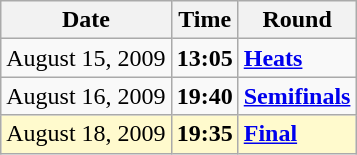<table class="wikitable">
<tr>
<th>Date</th>
<th>Time</th>
<th>Round</th>
</tr>
<tr>
<td>August 15, 2009</td>
<td><strong>13:05</strong></td>
<td><strong><a href='#'>Heats</a></strong></td>
</tr>
<tr>
<td>August 16, 2009</td>
<td><strong>19:40</strong></td>
<td><strong><a href='#'>Semifinals</a></strong></td>
</tr>
<tr style=background:lemonchiffon>
<td>August 18, 2009</td>
<td><strong>19:35</strong></td>
<td><strong><a href='#'>Final</a></strong></td>
</tr>
</table>
